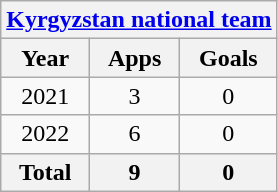<table class="wikitable" style="text-align:center">
<tr>
<th colspan=3><a href='#'>Kyrgyzstan national team</a></th>
</tr>
<tr>
<th>Year</th>
<th>Apps</th>
<th>Goals</th>
</tr>
<tr>
<td>2021</td>
<td>3</td>
<td>0</td>
</tr>
<tr>
<td>2022</td>
<td>6</td>
<td>0</td>
</tr>
<tr>
<th>Total</th>
<th>9</th>
<th>0</th>
</tr>
</table>
